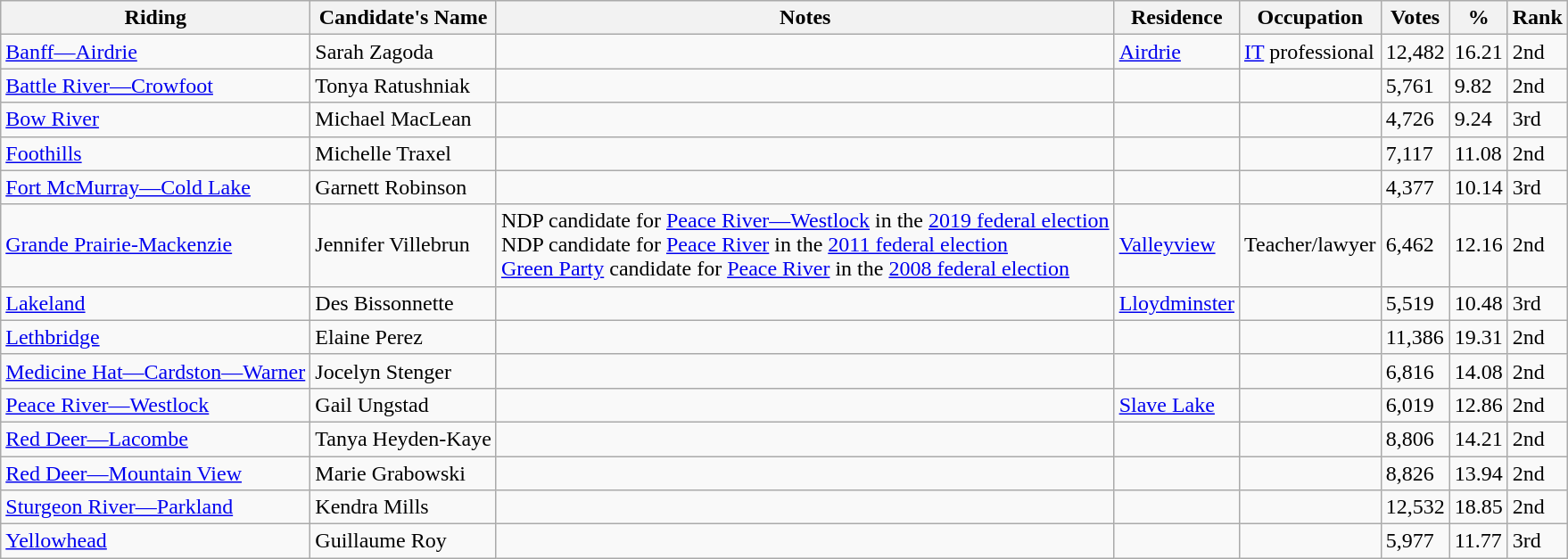<table class="wikitable sortable">
<tr>
<th>Riding<br></th>
<th>Candidate's Name</th>
<th>Notes</th>
<th>Residence</th>
<th>Occupation</th>
<th>Votes</th>
<th>%</th>
<th>Rank</th>
</tr>
<tr>
<td><a href='#'>Banff—Airdrie</a></td>
<td>Sarah Zagoda</td>
<td></td>
<td><a href='#'>Airdrie</a></td>
<td><a href='#'>IT</a> professional</td>
<td>12,482</td>
<td>16.21</td>
<td>2nd</td>
</tr>
<tr>
<td><a href='#'>Battle River—Crowfoot</a></td>
<td>Tonya Ratushniak</td>
<td></td>
<td></td>
<td></td>
<td>5,761</td>
<td>9.82</td>
<td>2nd</td>
</tr>
<tr>
<td><a href='#'>Bow River</a></td>
<td>Michael MacLean</td>
<td></td>
<td></td>
<td></td>
<td>4,726</td>
<td>9.24</td>
<td>3rd</td>
</tr>
<tr>
<td><a href='#'>Foothills</a></td>
<td>Michelle Traxel</td>
<td></td>
<td></td>
<td></td>
<td>7,117</td>
<td>11.08</td>
<td>2nd</td>
</tr>
<tr>
<td><a href='#'>Fort McMurray—Cold Lake</a></td>
<td>Garnett Robinson</td>
<td></td>
<td></td>
<td></td>
<td>4,377</td>
<td>10.14</td>
<td>3rd</td>
</tr>
<tr>
<td><a href='#'>Grande Prairie-Mackenzie</a></td>
<td>Jennifer Villebrun</td>
<td>NDP candidate for <a href='#'>Peace River—Westlock</a> in the <a href='#'>2019 federal election</a> <br> NDP candidate for <a href='#'>Peace River</a> in the <a href='#'>2011 federal election</a> <br> <a href='#'>Green Party</a> candidate for <a href='#'>Peace River</a> in the <a href='#'>2008 federal election</a></td>
<td><a href='#'>Valleyview</a></td>
<td>Teacher/lawyer</td>
<td>6,462</td>
<td>12.16</td>
<td>2nd</td>
</tr>
<tr>
<td><a href='#'>Lakeland</a></td>
<td>Des Bissonnette</td>
<td></td>
<td><a href='#'>Lloydminster</a></td>
<td></td>
<td>5,519</td>
<td>10.48</td>
<td>3rd</td>
</tr>
<tr>
<td><a href='#'>Lethbridge</a></td>
<td>Elaine Perez</td>
<td></td>
<td></td>
<td></td>
<td>11,386</td>
<td>19.31</td>
<td>2nd</td>
</tr>
<tr>
<td><a href='#'>Medicine Hat—Cardston—Warner</a></td>
<td>Jocelyn Stenger</td>
<td></td>
<td></td>
<td></td>
<td>6,816</td>
<td>14.08</td>
<td>2nd</td>
</tr>
<tr>
<td><a href='#'>Peace River—Westlock</a></td>
<td>Gail Ungstad</td>
<td></td>
<td><a href='#'>Slave Lake</a></td>
<td></td>
<td>6,019</td>
<td>12.86</td>
<td>2nd</td>
</tr>
<tr>
<td><a href='#'>Red Deer—Lacombe</a></td>
<td>Tanya Heyden-Kaye</td>
<td></td>
<td></td>
<td></td>
<td>8,806</td>
<td>14.21</td>
<td>2nd</td>
</tr>
<tr>
<td><a href='#'>Red Deer—Mountain View</a></td>
<td>Marie Grabowski</td>
<td></td>
<td></td>
<td></td>
<td>8,826</td>
<td>13.94</td>
<td>2nd</td>
</tr>
<tr>
<td><a href='#'>Sturgeon River—Parkland</a></td>
<td>Kendra Mills</td>
<td></td>
<td></td>
<td></td>
<td>12,532</td>
<td>18.85</td>
<td>2nd</td>
</tr>
<tr>
<td><a href='#'>Yellowhead</a></td>
<td>Guillaume Roy</td>
<td></td>
<td></td>
<td></td>
<td>5,977</td>
<td>11.77</td>
<td>3rd</td>
</tr>
</table>
